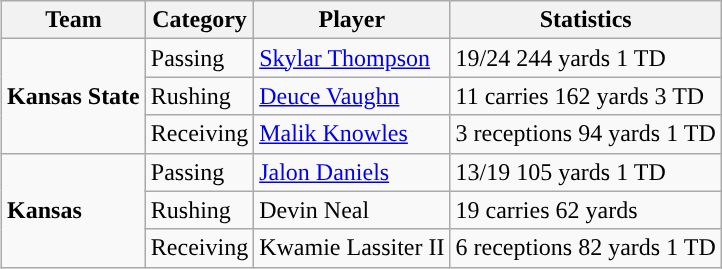<table class="wikitable" style="float: right;">
<tr>
<th>Team</th>
<th>Category</th>
<th>Player</th>
<th>Statistics</th>
</tr>
<tr>
<td rowspan=3><strong>Kansas State</strong></td>
<td>Passing</td>
<td><a href='#'>Skylar Thompson</a></td>
<td>19/24 244 yards 1 TD</td>
</tr>
<tr>
<td>Rushing</td>
<td><a href='#'>Deuce Vaughn</a></td>
<td>11 carries 162 yards 3 TD</td>
</tr>
<tr>
<td>Receiving</td>
<td><a href='#'>Malik Knowles</a></td>
<td>3 receptions 94 yards 1 TD</td>
</tr>
<tr>
<td rowspan=3><strong>Kansas</strong></td>
<td>Passing</td>
<td><a href='#'>Jalon Daniels</a></td>
<td>13/19 105 yards 1 TD</td>
</tr>
<tr>
<td>Rushing</td>
<td>Devin Neal</td>
<td>19 carries 62 yards</td>
</tr>
<tr>
<td>Receiving</td>
<td>Kwamie Lassiter II</td>
<td>6 receptions 82 yards 1 TD</td>
</tr>
</table>
